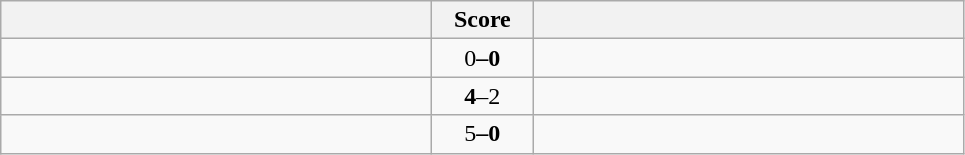<table class="wikitable" style="text-align: center;">
<tr>
<th width=280></th>
<th width=60>Score</th>
<th width=280></th>
</tr>
<tr>
<td align=left><strong></td>
<td></strong>0<strong>–0</td>
<td align=left></td>
</tr>
<tr>
<td align=left></strong></td>
<td><strong>4</strong>–2</td>
<td align=left></td>
</tr>
<tr>
<td align=left><strong></td>
<td></strong>5<strong>–0</td>
<td align=left></td>
</tr>
</table>
